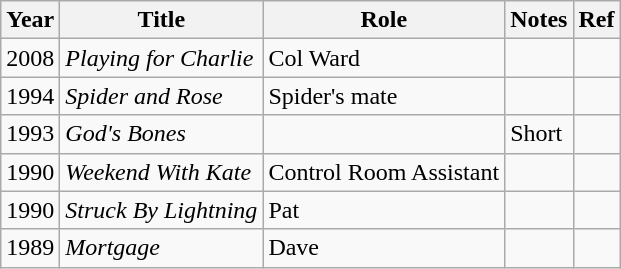<table class="wikitable">
<tr>
<th>Year</th>
<th>Title</th>
<th>Role</th>
<th>Notes</th>
<th>Ref</th>
</tr>
<tr>
<td>2008</td>
<td><em>Playing for Charlie</em></td>
<td>Col Ward</td>
<td></td>
<td></td>
</tr>
<tr>
<td>1994</td>
<td><em>Spider and Rose</em></td>
<td>Spider's mate</td>
<td></td>
<td></td>
</tr>
<tr>
<td>1993</td>
<td><em>God's Bones</em></td>
<td></td>
<td>Short</td>
<td></td>
</tr>
<tr>
<td>1990</td>
<td><em>Weekend With Kate</em></td>
<td>Control Room Assistant</td>
<td></td>
<td></td>
</tr>
<tr>
<td>1990</td>
<td><em>Struck By Lightning</em></td>
<td>Pat</td>
<td></td>
<td></td>
</tr>
<tr>
<td>1989</td>
<td><em>Mortgage</em></td>
<td>Dave</td>
<td></td>
<td></td>
</tr>
</table>
